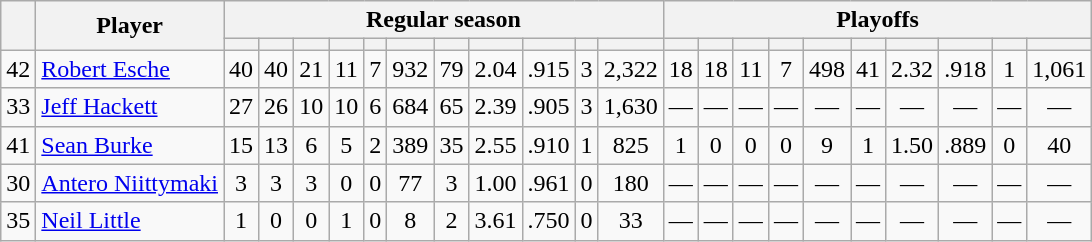<table class="wikitable plainrowheaders" style="text-align:center;">
<tr>
<th scope="col" rowspan="2"></th>
<th scope="col" rowspan="2">Player</th>
<th scope=colgroup colspan=11>Regular season</th>
<th scope=colgroup colspan=10>Playoffs</th>
</tr>
<tr>
<th scope="col"></th>
<th scope="col"></th>
<th scope="col"></th>
<th scope="col"></th>
<th scope="col"></th>
<th scope="col"></th>
<th scope="col"></th>
<th scope="col"></th>
<th scope="col"></th>
<th scope="col"></th>
<th scope="col"></th>
<th scope="col"></th>
<th scope="col"></th>
<th scope="col"></th>
<th scope="col"></th>
<th scope="col"></th>
<th scope="col"></th>
<th scope="col"></th>
<th scope="col"></th>
<th scope="col"></th>
<th scope="col"></th>
</tr>
<tr>
<td scope="row">42</td>
<td align="left"><a href='#'>Robert Esche</a></td>
<td>40</td>
<td>40</td>
<td>21</td>
<td>11</td>
<td>7</td>
<td>932</td>
<td>79</td>
<td>2.04</td>
<td>.915</td>
<td>3</td>
<td>2,322</td>
<td>18</td>
<td>18</td>
<td>11</td>
<td>7</td>
<td>498</td>
<td>41</td>
<td>2.32</td>
<td>.918</td>
<td>1</td>
<td>1,061</td>
</tr>
<tr>
<td scope="row">33</td>
<td align="left"><a href='#'>Jeff Hackett</a></td>
<td>27</td>
<td>26</td>
<td>10</td>
<td>10</td>
<td>6</td>
<td>684</td>
<td>65</td>
<td>2.39</td>
<td>.905</td>
<td>3</td>
<td>1,630</td>
<td>—</td>
<td>—</td>
<td>—</td>
<td>—</td>
<td>—</td>
<td>—</td>
<td>—</td>
<td>—</td>
<td>—</td>
<td>—</td>
</tr>
<tr>
<td scope="row">41</td>
<td align="left"><a href='#'>Sean Burke</a></td>
<td>15</td>
<td>13</td>
<td>6</td>
<td>5</td>
<td>2</td>
<td>389</td>
<td>35</td>
<td>2.55</td>
<td>.910</td>
<td>1</td>
<td>825</td>
<td>1</td>
<td>0</td>
<td>0</td>
<td>0</td>
<td>9</td>
<td>1</td>
<td>1.50</td>
<td>.889</td>
<td>0</td>
<td>40</td>
</tr>
<tr>
<td scope="row">30</td>
<td align="left"><a href='#'>Antero Niittymaki</a></td>
<td>3</td>
<td>3</td>
<td>3</td>
<td>0</td>
<td>0</td>
<td>77</td>
<td>3</td>
<td>1.00</td>
<td>.961</td>
<td>0</td>
<td>180</td>
<td>—</td>
<td>—</td>
<td>—</td>
<td>—</td>
<td>—</td>
<td>—</td>
<td>—</td>
<td>—</td>
<td>—</td>
<td>—</td>
</tr>
<tr>
<td scope="row">35</td>
<td align="left"><a href='#'>Neil Little</a></td>
<td>1</td>
<td>0</td>
<td>0</td>
<td>1</td>
<td>0</td>
<td>8</td>
<td>2</td>
<td>3.61</td>
<td>.750</td>
<td>0</td>
<td>33</td>
<td>—</td>
<td>—</td>
<td>—</td>
<td>—</td>
<td>—</td>
<td>—</td>
<td>—</td>
<td>—</td>
<td>—</td>
<td>—</td>
</tr>
</table>
